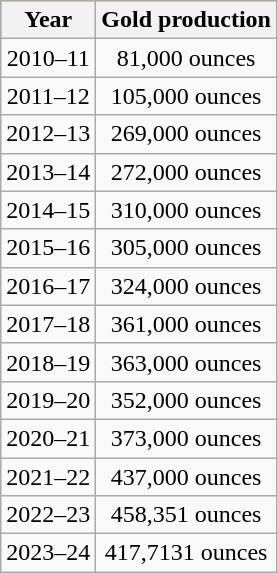<table class="wikitable">
<tr style="text-align:center; background:#daa520;">
<th>Year</th>
<th>Gold production</th>
</tr>
<tr style="text-align:center;">
<td>2010–11</td>
<td>81,000 ounces </td>
</tr>
<tr style="text-align:center;">
<td>2011–12</td>
<td>105,000 ounces </td>
</tr>
<tr style="text-align:center;">
<td>2012–13</td>
<td>269,000 ounces </td>
</tr>
<tr style="text-align:center;">
<td>2013–14</td>
<td>272,000 ounces </td>
</tr>
<tr style="text-align:center;">
<td>2014–15</td>
<td>310,000 ounces </td>
</tr>
<tr style="text-align:center;">
<td>2015–16</td>
<td>305,000 ounces </td>
</tr>
<tr style="text-align:center;">
<td>2016–17</td>
<td>324,000 ounces </td>
</tr>
<tr style="text-align:center;">
<td>2017–18</td>
<td>361,000 ounces </td>
</tr>
<tr style="text-align:center;">
<td>2018–19</td>
<td>363,000 ounces </td>
</tr>
<tr style="text-align:center;">
<td>2019–20</td>
<td>352,000 ounces </td>
</tr>
<tr style="text-align:center;">
<td>2020–21</td>
<td>373,000 ounces </td>
</tr>
<tr style="text-align:center;">
<td>2021–22</td>
<td>437,000 ounces </td>
</tr>
<tr style="text-align:center;">
<td>2022–23</td>
<td>458,351 ounces </td>
</tr>
<tr style="text-align:center;">
<td>2023–24</td>
<td>417,7131 ounces </td>
</tr>
</table>
